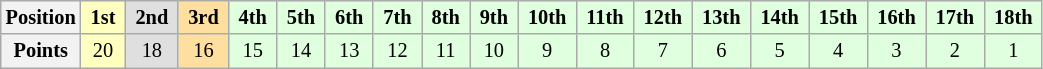<table class="wikitable" style="font-size:85%; text-align:center; background:#DFFFDF;">
<tr>
<th>Position</th>
<td style="background:#FFFFBF;"> <strong>1st</strong> </td>
<td style="background:#DFDFDF;"> <strong>2nd</strong> </td>
<td style="background:#FFDF9F;"> <strong>3rd</strong> </td>
<td> <strong>4th</strong> </td>
<td> <strong>5th</strong> </td>
<td> <strong>6th</strong> </td>
<td> <strong>7th</strong> </td>
<td> <strong>8th</strong> </td>
<td> <strong>9th</strong> </td>
<td> <strong>10th</strong> </td>
<td> <strong>11th</strong> </td>
<td> <strong>12th</strong> </td>
<td> <strong>13th</strong> </td>
<td> <strong>14th</strong> </td>
<td> <strong>15th</strong> </td>
<td> <strong>16th</strong> </td>
<td> <strong>17th</strong> </td>
<td> <strong>18th</strong> </td>
</tr>
<tr>
<th>Points</th>
<td style="background:#FFFFBF;">20</td>
<td style="background:#DFDFDF;">18</td>
<td style="background:#FFDF9F;">16</td>
<td>15</td>
<td>14</td>
<td>13</td>
<td>12</td>
<td>11</td>
<td>10</td>
<td>9</td>
<td>8</td>
<td>7</td>
<td>6</td>
<td>5</td>
<td>4</td>
<td>3</td>
<td>2</td>
<td>1</td>
</tr>
</table>
